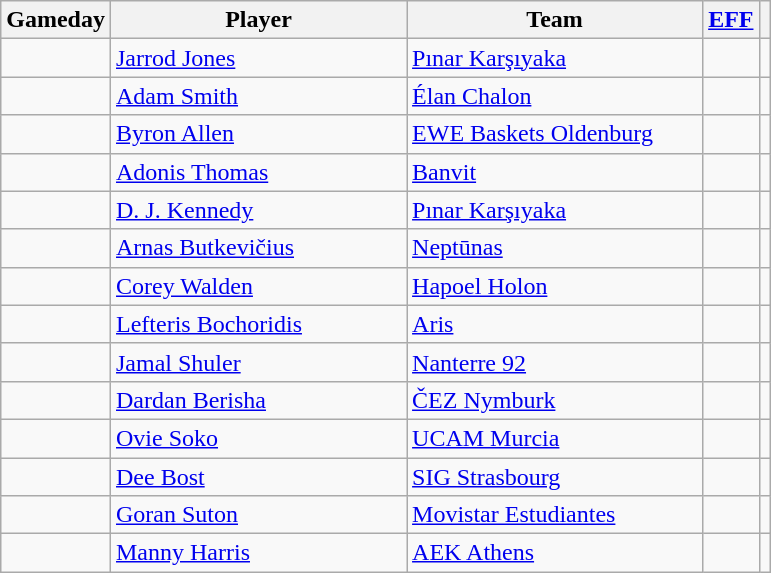<table class="wikitable sortable">
<tr>
<th>Gameday</th>
<th width=190>Player</th>
<th width=190>Team</th>
<th><a href='#'>EFF</a></th>
<th></th>
</tr>
<tr>
<td></td>
<td> <a href='#'>Jarrod Jones</a></td>
<td> <a href='#'>Pınar Karşıyaka</a></td>
<td></td>
<td></td>
</tr>
<tr>
<td></td>
<td> <a href='#'>Adam Smith</a></td>
<td> <a href='#'>Élan Chalon</a></td>
<td></td>
<td></td>
</tr>
<tr>
<td></td>
<td> <a href='#'>Byron Allen</a></td>
<td> <a href='#'>EWE Baskets Oldenburg</a></td>
<td></td>
<td></td>
</tr>
<tr>
<td></td>
<td> <a href='#'>Adonis Thomas</a></td>
<td> <a href='#'>Banvit</a></td>
<td></td>
<td></td>
</tr>
<tr>
<td></td>
<td> <a href='#'>D. J. Kennedy</a></td>
<td> <a href='#'>Pınar Karşıyaka</a></td>
<td></td>
<td></td>
</tr>
<tr>
<td></td>
<td> <a href='#'>Arnas Butkevičius</a></td>
<td> <a href='#'>Neptūnas</a></td>
<td></td>
<td></td>
</tr>
<tr>
<td></td>
<td> <a href='#'>Corey Walden</a></td>
<td> <a href='#'>Hapoel Holon</a></td>
<td></td>
<td></td>
</tr>
<tr>
<td></td>
<td> <a href='#'>Lefteris Bochoridis</a></td>
<td> <a href='#'>Aris</a></td>
<td></td>
<td></td>
</tr>
<tr>
<td></td>
<td> <a href='#'>Jamal Shuler</a></td>
<td> <a href='#'>Nanterre 92</a></td>
<td></td>
<td></td>
</tr>
<tr>
<td></td>
<td> <a href='#'>Dardan Berisha</a></td>
<td> <a href='#'>ČEZ Nymburk</a></td>
<td></td>
<td></td>
</tr>
<tr>
<td></td>
<td> <a href='#'>Ovie Soko</a></td>
<td> <a href='#'>UCAM Murcia</a></td>
<td></td>
<td></td>
</tr>
<tr>
<td></td>
<td> <a href='#'>Dee Bost</a></td>
<td> <a href='#'>SIG Strasbourg</a></td>
<td></td>
<td></td>
</tr>
<tr>
<td></td>
<td> <a href='#'>Goran Suton</a></td>
<td> <a href='#'>Movistar Estudiantes</a></td>
<td></td>
<td></td>
</tr>
<tr>
<td></td>
<td> <a href='#'>Manny Harris</a></td>
<td> <a href='#'>AEK Athens</a></td>
<td></td>
<td></td>
</tr>
</table>
